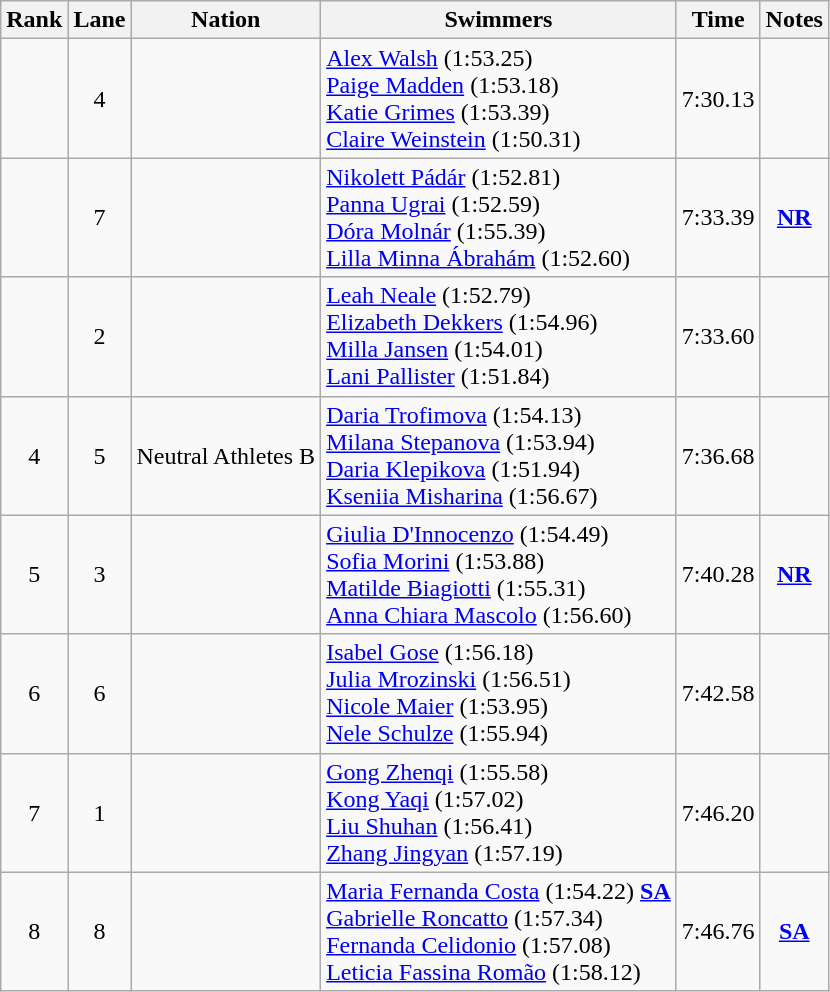<table class="wikitable sortable" style="text-align:center">
<tr>
<th>Rank</th>
<th>Lane</th>
<th>Nation</th>
<th>Swimmers</th>
<th>Time</th>
<th>Notes</th>
</tr>
<tr>
<td></td>
<td>4</td>
<td align=left></td>
<td align=left><a href='#'>Alex Walsh</a> (1:53.25)<br><a href='#'>Paige Madden</a> (1:53.18)<br><a href='#'>Katie Grimes</a> (1:53.39)<br><a href='#'>Claire Weinstein</a> (1:50.31)</td>
<td>7:30.13</td>
<td></td>
</tr>
<tr>
<td></td>
<td>7</td>
<td align=left></td>
<td align=left><a href='#'>Nikolett Pádár</a> (1:52.81)<br><a href='#'>Panna Ugrai</a> (1:52.59)<br><a href='#'>Dóra Molnár</a> (1:55.39)<br><a href='#'>Lilla Minna Ábrahám</a> (1:52.60)</td>
<td>7:33.39</td>
<td><strong><a href='#'>NR</a></strong></td>
</tr>
<tr>
<td></td>
<td>2</td>
<td align=left></td>
<td align=left><a href='#'>Leah Neale</a> (1:52.79)<br><a href='#'>Elizabeth Dekkers</a> (1:54.96)<br><a href='#'>Milla Jansen</a> (1:54.01)<br><a href='#'>Lani Pallister</a> (1:51.84)</td>
<td>7:33.60</td>
<td></td>
</tr>
<tr>
<td>4</td>
<td>5</td>
<td align=left> Neutral Athletes B</td>
<td align=left><a href='#'>Daria Trofimova</a> (1:54.13)<br><a href='#'>Milana Stepanova</a> (1:53.94)<br><a href='#'>Daria Klepikova</a> (1:51.94)<br><a href='#'>Kseniia Misharina</a> (1:56.67)</td>
<td>7:36.68</td>
<td></td>
</tr>
<tr>
<td>5</td>
<td>3</td>
<td align=left></td>
<td align=left><a href='#'>Giulia D'Innocenzo</a> (1:54.49)<br><a href='#'>Sofia Morini</a> (1:53.88)<br><a href='#'>Matilde Biagiotti</a> (1:55.31)<br><a href='#'>Anna Chiara Mascolo</a> (1:56.60)</td>
<td>7:40.28</td>
<td><strong><a href='#'>NR</a></strong></td>
</tr>
<tr>
<td>6</td>
<td>6</td>
<td align=left></td>
<td align=left><a href='#'>Isabel Gose</a> (1:56.18)<br><a href='#'>Julia Mrozinski</a> (1:56.51)<br><a href='#'>Nicole Maier</a> (1:53.95)<br><a href='#'>Nele Schulze</a> (1:55.94)</td>
<td>7:42.58</td>
<td></td>
</tr>
<tr>
<td>7</td>
<td>1</td>
<td align=left></td>
<td align=left><a href='#'>Gong Zhenqi</a> (1:55.58)<br><a href='#'>Kong Yaqi</a> (1:57.02)<br><a href='#'>Liu Shuhan</a> (1:56.41)<br><a href='#'>Zhang Jingyan</a> (1:57.19)</td>
<td>7:46.20</td>
<td></td>
</tr>
<tr>
<td>8</td>
<td>8</td>
<td align=left></td>
<td align=left><a href='#'>Maria Fernanda Costa</a> (1:54.22) <strong><a href='#'>SA</a></strong><br><a href='#'>Gabrielle Roncatto</a> (1:57.34)<br><a href='#'>Fernanda Celidonio</a> (1:57.08)<br><a href='#'>Leticia Fassina Romão</a> (1:58.12)</td>
<td>7:46.76</td>
<td><strong><a href='#'>SA</a></strong></td>
</tr>
</table>
